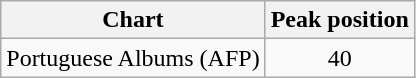<table class="wikitable">
<tr>
<th>Chart</th>
<th>Peak position</th>
</tr>
<tr>
<td>Portuguese Albums (AFP)</td>
<td style="text-align:center;">40</td>
</tr>
</table>
